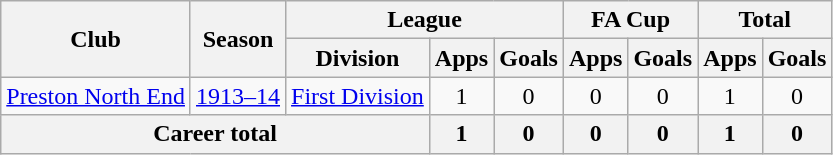<table class="wikitable" style="text-align: center">
<tr>
<th rowspan="2">Club</th>
<th rowspan="2">Season</th>
<th colspan="3">League</th>
<th colspan="2">FA Cup</th>
<th colspan="2">Total</th>
</tr>
<tr>
<th>Division</th>
<th>Apps</th>
<th>Goals</th>
<th>Apps</th>
<th>Goals</th>
<th>Apps</th>
<th>Goals</th>
</tr>
<tr>
<td><a href='#'>Preston North End</a></td>
<td><a href='#'>1913–14</a></td>
<td><a href='#'>First Division</a></td>
<td>1</td>
<td>0</td>
<td>0</td>
<td>0</td>
<td>1</td>
<td>0</td>
</tr>
<tr>
<th colspan="3">Career total</th>
<th>1</th>
<th>0</th>
<th>0</th>
<th>0</th>
<th>1</th>
<th>0</th>
</tr>
</table>
